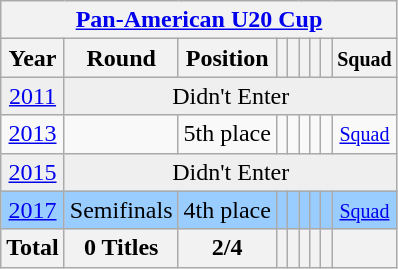<table class="wikitable" style="text-align: center;">
<tr>
<th colspan=9><a href='#'>Pan-American U20 Cup</a></th>
</tr>
<tr>
<th>Year</th>
<th>Round</th>
<th>Position</th>
<th></th>
<th></th>
<th></th>
<th></th>
<th></th>
<th><small>Squad</small></th>
</tr>
<tr bgcolor="efefef">
<td> <a href='#'>2011</a></td>
<td colspan=9>Didn't Enter</td>
</tr>
<tr>
<td> <a href='#'>2013</a></td>
<td></td>
<td>5th place</td>
<td></td>
<td></td>
<td></td>
<td></td>
<td></td>
<td><small><a href='#'>Squad</a></small></td>
</tr>
<tr bgcolor="efefef">
<td> <a href='#'>2015</a></td>
<td colspan=9>Didn't Enter</td>
</tr>
<tr bgcolor=9acdff>
<td> <a href='#'>2017</a></td>
<td>Semifinals</td>
<td>4th place</td>
<td></td>
<td></td>
<td></td>
<td></td>
<td></td>
<td><small><a href='#'>Squad</a></small></td>
</tr>
<tr>
<th>Total</th>
<th>0 Titles</th>
<th>2/4</th>
<th></th>
<th></th>
<th></th>
<th></th>
<th></th>
<th></th>
</tr>
</table>
